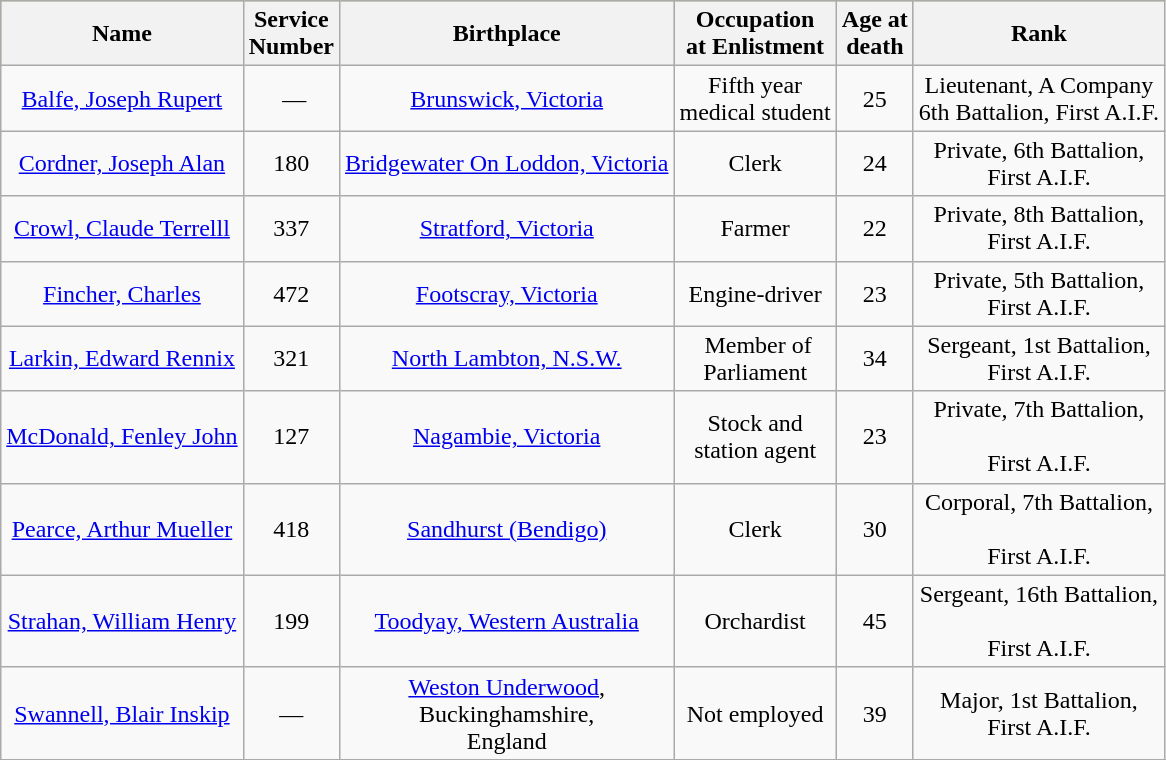<table class="wikitable" style="text-align: center;">
<tr bgcolor=#bdb76b>
<th>Name</th>
<th>Service<br>Number</th>
<th>Birthplace</th>
<th>Occupation<br>at Enlistment</th>
<th>Age at<br>death</th>
<th>Rank</th>
</tr>
<tr>
<td><a href='#'>Balfe, Joseph Rupert</a></td>
<td> —</td>
<td><a href='#'>Brunswick, Victoria</a></td>
<td>Fifth year<br>medical student</td>
<td>25</td>
<td>Lieutenant, A Company<br>6th Battalion, First A.I.F.</td>
</tr>
<tr>
<td><a href='#'>Cordner, Joseph Alan</a></td>
<td>180</td>
<td><a href='#'>Bridgewater On Loddon, Victoria</a></td>
<td>Clerk</td>
<td>24</td>
<td>Private, 6th Battalion,<br>First A.I.F.</td>
</tr>
<tr>
<td><a href='#'>Crowl, Claude Terrelll</a></td>
<td>337</td>
<td><a href='#'>Stratford, Victoria</a></td>
<td>Farmer</td>
<td>22</td>
<td>Private, 8th Battalion,<br>First A.I.F.</td>
</tr>
<tr>
<td><a href='#'>Fincher, Charles</a></td>
<td>472</td>
<td><a href='#'>Footscray, Victoria</a></td>
<td>Engine-driver</td>
<td>23</td>
<td>Private, 5th Battalion,<br>First A.I.F.</td>
</tr>
<tr |->
<td><a href='#'>Larkin, Edward Rennix</a></td>
<td>321</td>
<td><a href='#'>North Lambton, N.S.W.</a></td>
<td> Member of<br>Parliament</td>
<td>34</td>
<td>Sergeant, 1st Battalion,<br>First A.I.F.</td>
</tr>
<tr |->
<td><a href='#'>McDonald, Fenley John</a></td>
<td>127</td>
<td><a href='#'>Nagambie, Victoria</a></td>
<td>Stock and<br>station agent</td>
<td>23</td>
<td>Private, 7th Battalion,<br><br>First A.I.F.</td>
</tr>
<tr |->
<td><a href='#'>Pearce, Arthur Mueller</a></td>
<td>418</td>
<td><a href='#'>Sandhurst (Bendigo)</a></td>
<td>Clerk</td>
<td>30</td>
<td>Corporal, 7th Battalion,<br><br>First A.I.F.</td>
</tr>
<tr |->
<td><a href='#'>Strahan, William Henry</a></td>
<td>199</td>
<td><a href='#'>Toodyay, Western Australia</a></td>
<td>Orchardist</td>
<td>45</td>
<td>Sergeant, 16th Battalion,<br><br>First A.I.F.</td>
</tr>
<tr |->
<td><a href='#'>Swannell, Blair Inskip</a></td>
<td>—</td>
<td><a href='#'>Weston Underwood</a>,<br>Buckinghamshire,<br>England</td>
<td>Not employed</td>
<td>39</td>
<td>Major, 1st Battalion,<br>First A.I.F.</td>
</tr>
<tr |->
</tr>
<tr>
</tr>
</table>
